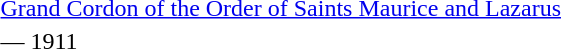<table>
<tr>
<td rowspan=2 style="width:60px; vertical-align:top;"></td>
<td><a href='#'>Grand Cordon of the Order of Saints Maurice and Lazarus</a></td>
</tr>
<tr>
<td>— 1911</td>
</tr>
</table>
